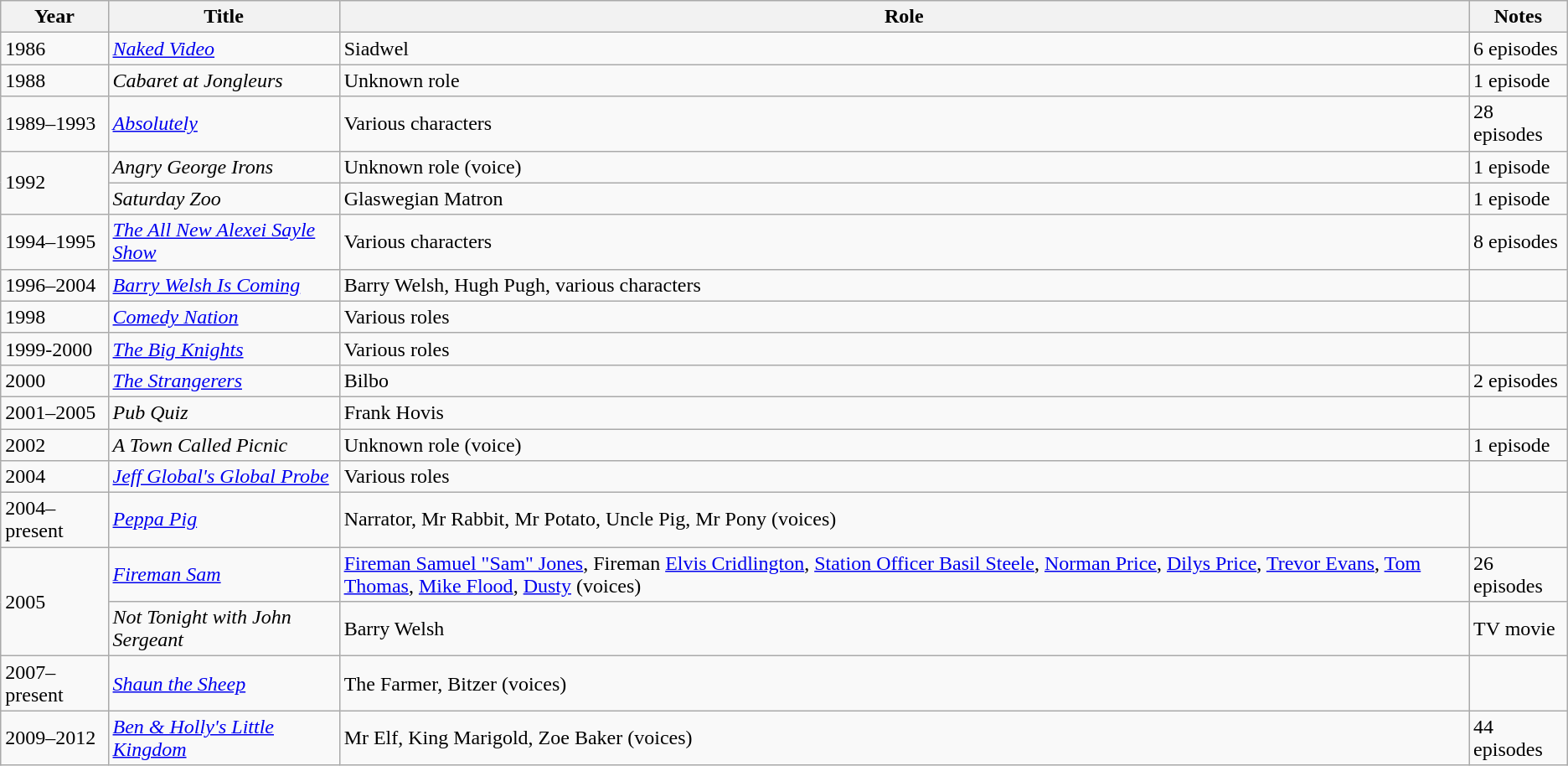<table class="wikitable sortable">
<tr>
<th>Year</th>
<th>Title</th>
<th>Role</th>
<th class="unsortable">Notes</th>
</tr>
<tr>
<td>1986</td>
<td><em><a href='#'>Naked Video</a></em></td>
<td>Siadwel</td>
<td>6 episodes</td>
</tr>
<tr>
<td>1988</td>
<td><em>Cabaret at Jongleurs</em></td>
<td>Unknown role</td>
<td>1 episode</td>
</tr>
<tr>
<td>1989–1993</td>
<td><em><a href='#'>Absolutely</a></em></td>
<td>Various characters</td>
<td>28 episodes</td>
</tr>
<tr>
<td rowspan="2">1992</td>
<td><em>Angry George Irons</em></td>
<td>Unknown role (voice)</td>
<td>1 episode</td>
</tr>
<tr>
<td><em>Saturday Zoo</em></td>
<td>Glaswegian Matron</td>
<td>1 episode</td>
</tr>
<tr>
<td>1994–1995</td>
<td><em><a href='#'>The All New Alexei Sayle Show</a></em></td>
<td>Various characters</td>
<td>8 episodes</td>
</tr>
<tr>
<td>1996–2004</td>
<td><em><a href='#'>Barry Welsh Is Coming</a></em></td>
<td>Barry Welsh, Hugh Pugh, various characters</td>
<td></td>
</tr>
<tr>
<td>1998</td>
<td><em><a href='#'>Comedy Nation</a></em></td>
<td>Various roles</td>
<td></td>
</tr>
<tr>
<td>1999-2000</td>
<td><em><a href='#'>The Big Knights</a></em></td>
<td>Various roles</td>
<td></td>
</tr>
<tr>
<td>2000</td>
<td><em><a href='#'>The Strangerers</a></em></td>
<td>Bilbo</td>
<td>2 episodes</td>
</tr>
<tr>
<td>2001–2005</td>
<td><em>Pub Quiz</em></td>
<td>Frank Hovis</td>
<td></td>
</tr>
<tr>
<td>2002</td>
<td><em>A Town Called Picnic</em></td>
<td>Unknown role (voice)</td>
<td>1 episode</td>
</tr>
<tr>
<td>2004</td>
<td><em><a href='#'>Jeff Global's Global Probe</a></em></td>
<td>Various roles</td>
<td></td>
</tr>
<tr>
<td>2004–present</td>
<td><em><a href='#'>Peppa Pig</a></em></td>
<td>Narrator, Mr Rabbit, Mr Potato, Uncle Pig, Mr Pony (voices)</td>
<td></td>
</tr>
<tr>
<td rowspan="2">2005</td>
<td><em><a href='#'>Fireman Sam</a></em></td>
<td><a href='#'>Fireman Samuel "Sam" Jones</a>, Fireman <a href='#'>Elvis Cridlington</a>, <a href='#'>Station Officer Basil Steele</a>, <a href='#'>Norman Price</a>, <a href='#'>Dilys Price</a>, <a href='#'>Trevor Evans</a>, <a href='#'>Tom Thomas</a>, <a href='#'>Mike Flood</a>, <a href='#'>Dusty</a> (voices)</td>
<td>26 episodes</td>
</tr>
<tr>
<td><em>Not Tonight with John Sergeant</em></td>
<td>Barry Welsh</td>
<td>TV movie</td>
</tr>
<tr>
<td>2007–present</td>
<td><em><a href='#'>Shaun the Sheep</a></em></td>
<td>The Farmer, Bitzer (voices)</td>
<td></td>
</tr>
<tr>
<td>2009–2012</td>
<td><em><a href='#'>Ben & Holly's Little Kingdom</a></em></td>
<td>Mr Elf, King Marigold, Zoe Baker (voices)</td>
<td>44 episodes</td>
</tr>
</table>
